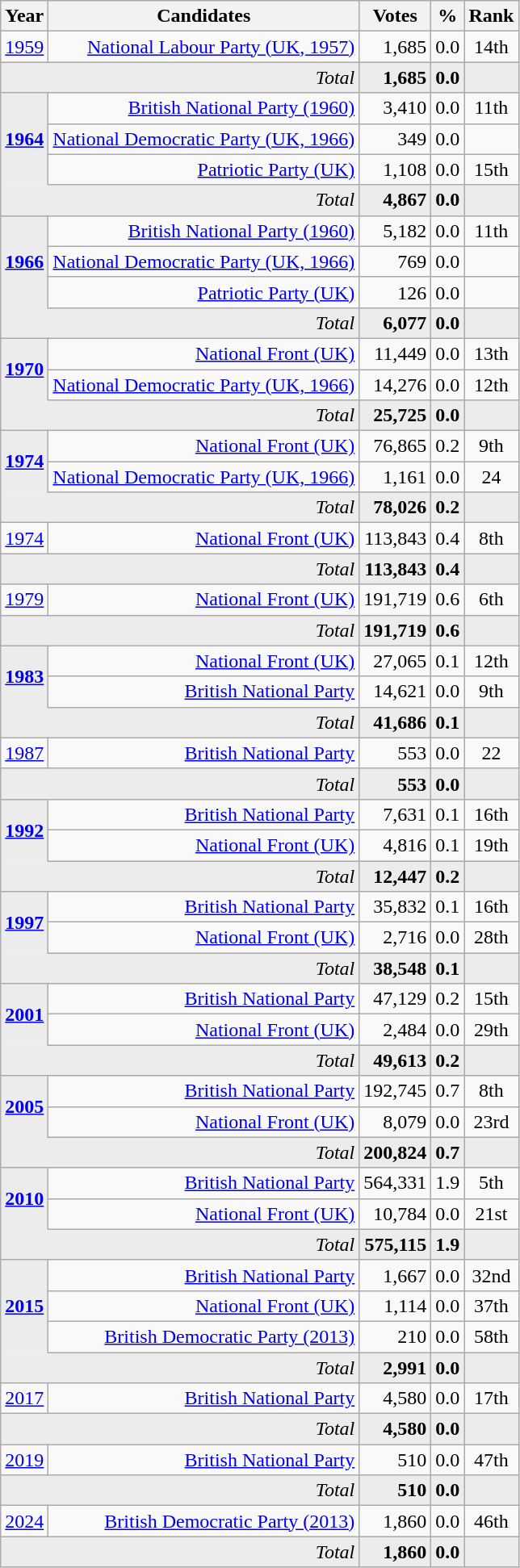<table class="wikitable" style="text-align:right;">
<tr>
<th>Year</th>
<th>Candidates</th>
<th>Votes</th>
<th>%</th>
<th>Rank</th>
</tr>
<tr>
<td><a href='#'>1959</a></td>
<td><a href='#'>National Labour Party (UK, 1957)</a></td>
<td>1,685</td>
<td>0.0</td>
<td style="text-align:center;">14th</td>
</tr>
<tr style="background-color:#ececec;">
<td style="text-align:right;" colspan="2"><em>Total</em></td>
<td><strong>1,685</strong></td>
<td><strong>0.0</strong></td>
<td></td>
</tr>
<tr>
<td style="background-color:#ececec;border-bottom-style:hidden; text-align:center;" rowspan="3"><strong><a href='#'>1964</a></strong></td>
<td><a href='#'>British National Party (1960)</a></td>
<td>3,410</td>
<td>0.0</td>
<td style="text-align:center;">11th</td>
</tr>
<tr>
<td><a href='#'>National Democratic Party (UK, 1966)</a></td>
<td>349</td>
<td>0.0</td>
<td style="text-align:center;"></td>
</tr>
<tr>
<td><a href='#'>Patriotic Party (UK)</a></td>
<td>1,108</td>
<td>0.0</td>
<td style="text-align:center;">15th</td>
</tr>
<tr style="background-color:#ececec;">
<td style="text-align:right;" colspan="2"><em>Total</em></td>
<td><strong>4,867</strong></td>
<td><strong>0.0</strong></td>
<td></td>
</tr>
<tr>
<td style="background-color:#ececec;border-bottom-style:hidden; text-align:center;" rowspan="3"><strong><a href='#'>1966</a></strong></td>
<td><a href='#'>British National Party (1960)</a></td>
<td>5,182</td>
<td>0.0</td>
<td style="text-align:center;">11th</td>
</tr>
<tr>
<td><a href='#'>National Democratic Party (UK, 1966)</a></td>
<td>769</td>
<td>0.0</td>
<td style="text-align:center;"></td>
</tr>
<tr>
<td><a href='#'>Patriotic Party (UK)</a></td>
<td>126</td>
<td>0.0</td>
<td style="text-align:center;"></td>
</tr>
<tr style="background-color:#ececec;">
<td style="text-align:right;" colspan="2"><em>Total</em></td>
<td><strong>6,077</strong></td>
<td><strong>0.0</strong></td>
<td></td>
</tr>
<tr>
<td style="background-color:#ececec;border-bottom-style:hidden; text-align:center;" rowspan="2"><strong><a href='#'>1970</a></strong></td>
<td><a href='#'>National Front (UK)</a></td>
<td>11,449</td>
<td>0.0</td>
<td style="text-align:center;">13th</td>
</tr>
<tr>
<td><a href='#'>National Democratic Party (UK, 1966)</a></td>
<td>14,276</td>
<td>0.0</td>
<td style="text-align:center;">12th</td>
</tr>
<tr style="background-color:#ececec;">
<td style="text-align:right;" colspan="2"><em>Total</em></td>
<td><strong>25,725</strong></td>
<td><strong>0.0</strong></td>
<td></td>
</tr>
<tr>
<td style="background-color:#ececec;border-bottom-style:hidden; text-align:center;" rowspan="2"><strong><a href='#'>1974</a></strong></td>
<td><a href='#'>National Front (UK)</a></td>
<td>76,865</td>
<td>0.2</td>
<td style="text-align:center;">9th</td>
</tr>
<tr>
<td><a href='#'>National Democratic Party (UK, 1966)</a></td>
<td>1,161</td>
<td>0.0</td>
<td style="text-align:center;">24</td>
</tr>
<tr style="background-color:#ececec;">
<td style="text-align:right;" colspan="2"><em>Total</em></td>
<td><strong>78,026</strong></td>
<td><strong>0.2</strong></td>
<td></td>
</tr>
<tr>
<td><a href='#'>1974</a></td>
<td><a href='#'>National Front (UK)</a></td>
<td>113,843</td>
<td>0.4</td>
<td style="text-align:center;">8th</td>
</tr>
<tr style="background-color:#ececec;">
<td style="text-align:right;" colspan="2"><em>Total</em></td>
<td><strong>113,843</strong></td>
<td><strong>0.4</strong></td>
<td></td>
</tr>
<tr>
<td><a href='#'>1979</a></td>
<td><a href='#'>National Front (UK)</a></td>
<td>191,719</td>
<td>0.6</td>
<td style="text-align:center;">6th</td>
</tr>
<tr style="background-color:#ececec;">
<td style="text-align:right;" colspan="2"><em>Total</em></td>
<td><strong>191,719</strong></td>
<td><strong>0.6</strong></td>
<td></td>
</tr>
<tr>
<td style="background-color:#ececec;border-bottom-style:hidden; text-align:center;" rowspan="2"><strong><a href='#'>1983</a></strong></td>
<td><a href='#'>National Front (UK)</a></td>
<td>27,065</td>
<td>0.1</td>
<td style="text-align:center;">12th</td>
</tr>
<tr>
<td><a href='#'>British National Party</a></td>
<td>14,621</td>
<td>0.0</td>
<td style="text-align:center;">9th</td>
</tr>
<tr style="background-color:#ececec;">
<td style="text-align:right;" colspan="2"><em>Total</em></td>
<td><strong>41,686</strong></td>
<td><strong>0.1</strong></td>
<td></td>
</tr>
<tr>
<td><a href='#'>1987</a></td>
<td><a href='#'>British National Party</a></td>
<td>553</td>
<td>0.0</td>
<td style="text-align:center;">22</td>
</tr>
<tr style="background-color:#ececec;">
<td style="text-align:right;" colspan="2"><em>Total</em></td>
<td><strong>553</strong></td>
<td><strong>0.0</strong></td>
<td></td>
</tr>
<tr>
<td style="background-color:#ececec;border-bottom-style:hidden; text-align:center;" rowspan="2"><strong><a href='#'>1992</a></strong></td>
<td><a href='#'>British National Party</a></td>
<td>7,631</td>
<td>0.1</td>
<td style="text-align:center;">16th</td>
</tr>
<tr>
<td><a href='#'>National Front (UK)</a></td>
<td>4,816</td>
<td>0.1</td>
<td style="text-align:center;">19th</td>
</tr>
<tr style="background-color:#ececec;">
<td style="text-align:right;" colspan="2"><em>Total</em></td>
<td><strong>12,447</strong></td>
<td><strong>0.2</strong></td>
<td></td>
</tr>
<tr>
<td style="background-color:#ececec;border-bottom-style:hidden; text-align:center;" rowspan="2"><strong><a href='#'>1997</a></strong></td>
<td><a href='#'>British National Party</a></td>
<td>35,832</td>
<td>0.1</td>
<td style="text-align:center;">16th</td>
</tr>
<tr>
<td><a href='#'>National Front (UK)</a></td>
<td>2,716</td>
<td>0.0</td>
<td style="text-align:center;">28th</td>
</tr>
<tr style="background-color:#ececec;">
<td style="text-align:right;" colspan="2"><em>Total</em></td>
<td><strong>38,548</strong></td>
<td><strong>0.1</strong></td>
<td></td>
</tr>
<tr>
<td style="background-color:#ececec;border-bottom-style:hidden; text-align:center;" rowspan="2"><strong><a href='#'>2001</a></strong></td>
<td><a href='#'>British National Party</a></td>
<td>47,129</td>
<td>0.2</td>
<td style="text-align:center;">15th</td>
</tr>
<tr>
<td><a href='#'>National Front (UK)</a></td>
<td>2,484</td>
<td>0.0</td>
<td style="text-align:center;">29th</td>
</tr>
<tr style="background-color:#ececec;">
<td style="text-align:right;" colspan="2"><em>Total</em></td>
<td><strong>49,613</strong></td>
<td><strong>0.2</strong></td>
<td></td>
</tr>
<tr>
<td style="background-color:#ececec;border-bottom-style:hidden; text-align:center;" rowspan="2"><strong><a href='#'>2005</a></strong></td>
<td><a href='#'>British National Party</a></td>
<td>192,745</td>
<td>0.7</td>
<td style="text-align:center;">8th</td>
</tr>
<tr>
<td><a href='#'>National Front (UK)</a></td>
<td>8,079</td>
<td>0.0</td>
<td style="text-align:center;">23rd</td>
</tr>
<tr style="background-color:#ececec;">
<td style="text-align:right;" colspan="2"><em>Total</em></td>
<td><strong>200,824</strong></td>
<td><strong>0.7</strong></td>
<td></td>
</tr>
<tr>
<td style="background-color:#ececec;border-bottom-style:hidden; text-align:center;" rowspan="2"><strong><a href='#'>2010</a></strong></td>
<td><a href='#'>British National Party</a></td>
<td>564,331</td>
<td>1.9</td>
<td style="text-align:center;">5th</td>
</tr>
<tr>
<td><a href='#'>National Front (UK)</a></td>
<td>10,784</td>
<td>0.0</td>
<td style="text-align:center;">21st</td>
</tr>
<tr style="background-color:#ececec;">
<td style="text-align:right;" colspan="2"><em>Total</em></td>
<td><strong>575,115</strong></td>
<td><strong>1.9</strong></td>
<td></td>
</tr>
<tr>
<td style="background-color:#ececec;border-bottom-style:hidden; text-align:center;" rowspan="3"><strong><a href='#'>2015</a></strong></td>
<td><a href='#'>British National Party</a></td>
<td>1,667</td>
<td>0.0</td>
<td style="text-align:center;">32nd</td>
</tr>
<tr>
<td><a href='#'>National Front (UK)</a></td>
<td>1,114</td>
<td>0.0</td>
<td style="text-align:center;">37th</td>
</tr>
<tr>
<td><a href='#'>British Democratic Party (2013)</a></td>
<td>210</td>
<td>0.0</td>
<td style="text-align:center;">58th</td>
</tr>
<tr style="background-color:#ececec;">
<td style="text-align:right;" colspan="2"><em>Total</em></td>
<td><strong>2,991</strong></td>
<td><strong>0.0</strong></td>
<td></td>
</tr>
<tr>
<td><a href='#'>2017</a></td>
<td><a href='#'>British National Party</a></td>
<td>4,580</td>
<td>0.0</td>
<td style="text-align:center;">17th</td>
</tr>
<tr style="background-color:#ececec;">
<td style="text-align:right;" colspan="2"><em>Total</em></td>
<td><strong>4,580</strong></td>
<td><strong>0.0</strong></td>
<td></td>
</tr>
<tr>
<td><a href='#'>2019</a></td>
<td><a href='#'>British National Party</a></td>
<td>510</td>
<td>0.0</td>
<td style="text-align:center;">47th</td>
</tr>
<tr style="background-color:#ececec;">
<td style="text-align:right;" colspan="2"><em>Total</em></td>
<td><strong>510</strong></td>
<td><strong>0.0</strong></td>
<td></td>
</tr>
<tr>
<td><a href='#'>2024</a></td>
<td><a href='#'>British Democratic Party (2013)</a></td>
<td>1,860</td>
<td>0.0</td>
<td style="text-align:center;">46th</td>
</tr>
<tr style="background-color:#ececec;">
<td style="text-align:right;" colspan="2"><em>Total</em></td>
<td><strong>1,860</strong></td>
<td><strong>0.0</strong></td>
<td></td>
</tr>
</table>
